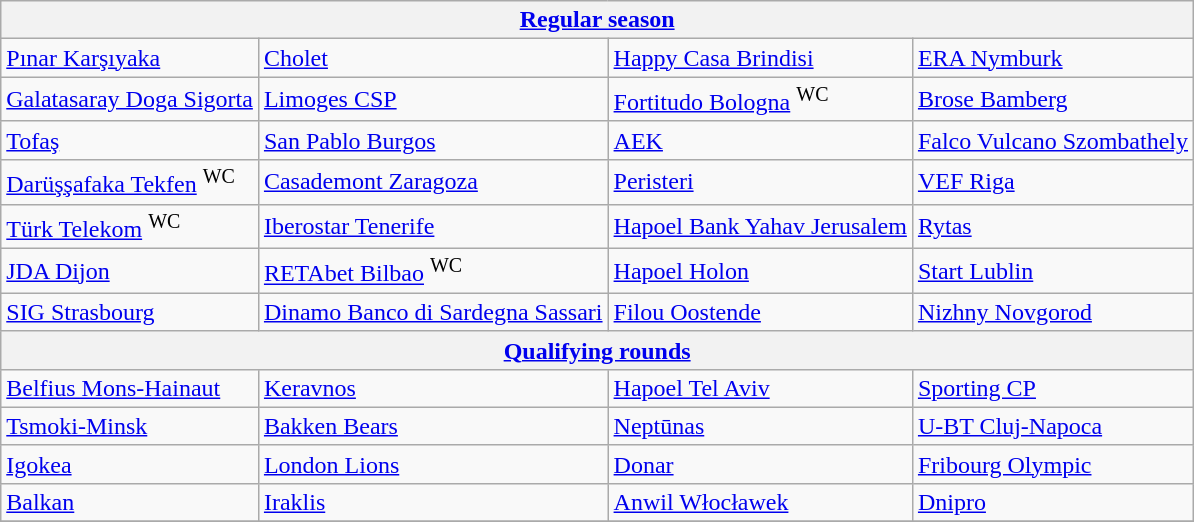<table class="wikitable" style="table-layout:fixed;">
<tr>
<th colspan=4><a href='#'>Regular season</a></th>
</tr>
<tr>
<td> <a href='#'>Pınar Karşıyaka</a> </td>
<td> <a href='#'>Cholet</a> </td>
<td> <a href='#'>Happy Casa Brindisi</a> </td>
<td> <a href='#'>ERA Nymburk</a> </td>
</tr>
<tr>
<td> <a href='#'>Galatasaray Doga Sigorta</a> </td>
<td> <a href='#'>Limoges CSP</a> </td>
<td> <a href='#'>Fortitudo Bologna</a> <sup>WC</sup></td>
<td> <a href='#'>Brose Bamberg</a> </td>
</tr>
<tr>
<td> <a href='#'>Tofaş</a> </td>
<td> <a href='#'>San Pablo Burgos</a> </td>
<td> <a href='#'>AEK</a> </td>
<td> <a href='#'>Falco Vulcano Szombathely</a> </td>
</tr>
<tr>
<td> <a href='#'>Darüşşafaka Tekfen</a> <sup>WC</sup></td>
<td> <a href='#'>Casademont Zaragoza</a> </td>
<td> <a href='#'>Peristeri</a> </td>
<td> <a href='#'>VEF Riga</a> </td>
</tr>
<tr>
<td> <a href='#'>Türk Telekom</a> <sup>WC</sup></td>
<td> <a href='#'>Iberostar Tenerife</a> </td>
<td>  <a href='#'>Hapoel Bank Yahav Jerusalem</a> </td>
<td> <a href='#'>Rytas</a> </td>
</tr>
<tr>
<td> <a href='#'>JDA Dijon</a> </td>
<td> <a href='#'>RETAbet Bilbao</a> <sup>WC</sup></td>
<td> <a href='#'>Hapoel Holon</a> </td>
<td> <a href='#'>Start Lublin</a> </td>
</tr>
<tr>
<td> <a href='#'>SIG Strasbourg</a> </td>
<td> <a href='#'>Dinamo Banco di Sardegna  Sassari</a> </td>
<td> <a href='#'>Filou Oostende</a> </td>
<td> <a href='#'>Nizhny Novgorod</a> </td>
</tr>
<tr>
<th colspan=4><a href='#'>Qualifying rounds</a></th>
</tr>
<tr>
<td> <a href='#'>Belfius Mons-Hainaut</a> </td>
<td> <a href='#'>Keravnos</a> </td>
<td> <a href='#'>Hapoel Tel Aviv</a> </td>
<td> <a href='#'>Sporting CP</a> </td>
</tr>
<tr>
<td> <a href='#'>Tsmoki-Minsk</a></td>
<td> <a href='#'>Bakken Bears</a> </td>
<td> <a href='#'>Neptūnas</a> </td>
<td> <a href='#'>U-BT Cluj-Napoca</a> </td>
</tr>
<tr>
<td> <a href='#'>Igokea</a> </td>
<td> <a href='#'>London Lions</a> </td>
<td> <a href='#'>Donar</a> </td>
<td> <a href='#'>Fribourg Olympic</a> </td>
</tr>
<tr>
<td> <a href='#'>Balkan</a> </td>
<td> <a href='#'>Iraklis</a> </td>
<td> <a href='#'>Anwil Włocławek</a> </td>
<td> <a href='#'>Dnipro</a> </td>
</tr>
<tr>
</tr>
</table>
